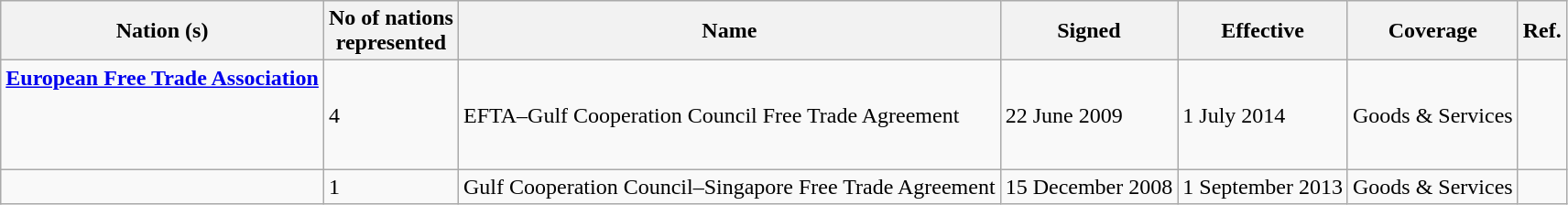<table class="wikitable sortable">
<tr>
<th>Nation (s)</th>
<th>No of nations <br>represented</th>
<th>Name</th>
<th>Signed</th>
<th>Effective</th>
<th>Coverage</th>
<th>Ref.</th>
</tr>
<tr>
<td><strong><a href='#'>European Free Trade Association</a></strong><br><br><br><br></td>
<td>4</td>
<td>EFTA–Gulf Cooperation Council Free Trade Agreement</td>
<td>22 June 2009</td>
<td>1 July 2014</td>
<td>Goods & Services</td>
<td></td>
</tr>
<tr>
<td></td>
<td>1</td>
<td>Gulf Cooperation Council–Singapore Free Trade Agreement</td>
<td>15 December 2008</td>
<td>1 September 2013</td>
<td>Goods & Services</td>
<td></td>
</tr>
</table>
